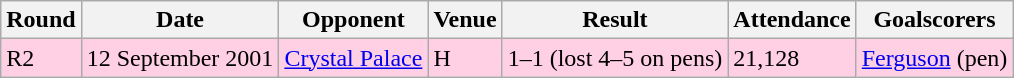<table class="wikitable">
<tr>
<th>Round</th>
<th>Date</th>
<th>Opponent</th>
<th>Venue</th>
<th>Result</th>
<th>Attendance</th>
<th>Goalscorers</th>
</tr>
<tr style="background-color: #ffd0e3;">
<td>R2</td>
<td>12 September 2001</td>
<td><a href='#'>Crystal Palace</a></td>
<td>H</td>
<td>1–1 (lost 4–5 on pens)</td>
<td>21,128</td>
<td><a href='#'>Ferguson</a> (pen)</td>
</tr>
</table>
